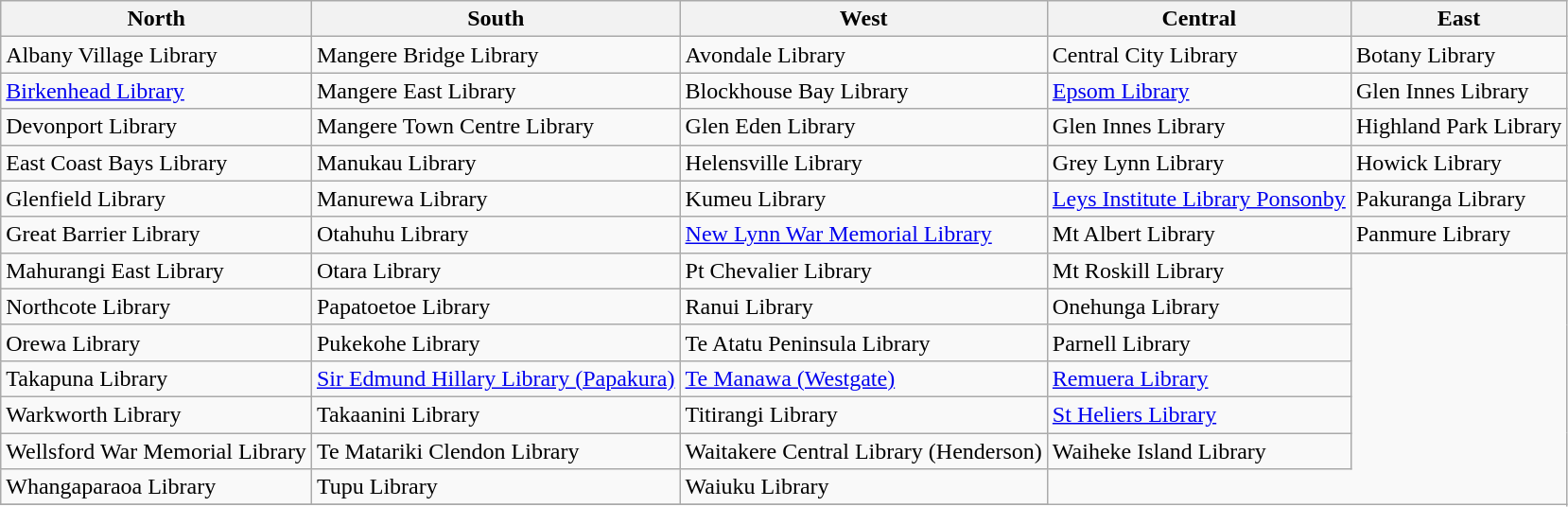<table class="wikitable">
<tr>
<th>North</th>
<th>South</th>
<th>West</th>
<th>Central</th>
<th>East</th>
</tr>
<tr>
<td>Albany Village Library</td>
<td>Mangere Bridge Library</td>
<td>Avondale Library</td>
<td>Central City Library</td>
<td>Botany Library</td>
</tr>
<tr>
<td><a href='#'>Birkenhead Library</a></td>
<td>Mangere East Library</td>
<td>Blockhouse Bay Library</td>
<td><a href='#'>Epsom Library</a></td>
<td>Glen Innes Library</td>
</tr>
<tr>
<td>Devonport Library</td>
<td>Mangere Town Centre Library</td>
<td>Glen Eden Library</td>
<td>Glen Innes Library</td>
<td>Highland Park Library</td>
</tr>
<tr>
<td>East Coast Bays Library</td>
<td>Manukau Library</td>
<td>Helensville Library</td>
<td>Grey Lynn Library</td>
<td>Howick Library</td>
</tr>
<tr>
<td>Glenfield Library</td>
<td>Manurewa Library</td>
<td>Kumeu Library</td>
<td><a href='#'>Leys Institute Library Ponsonby</a></td>
<td>Pakuranga Library</td>
</tr>
<tr>
<td>Great Barrier Library</td>
<td>Otahuhu Library</td>
<td><a href='#'>New Lynn War Memorial Library</a></td>
<td>Mt Albert Library</td>
<td>Panmure Library</td>
</tr>
<tr>
<td>Mahurangi East Library</td>
<td>Otara Library</td>
<td>Pt Chevalier Library</td>
<td>Mt Roskill Library</td>
</tr>
<tr>
<td>Northcote Library</td>
<td>Papatoetoe Library</td>
<td>Ranui Library</td>
<td>Onehunga Library</td>
</tr>
<tr>
<td>Orewa Library</td>
<td>Pukekohe Library</td>
<td>Te Atatu Peninsula Library</td>
<td>Parnell Library</td>
</tr>
<tr>
<td>Takapuna Library</td>
<td><a href='#'>Sir Edmund Hillary Library (Papakura)</a></td>
<td><a href='#'>Te Manawa (Westgate)</a></td>
<td><a href='#'>Remuera Library</a></td>
</tr>
<tr>
<td>Warkworth Library</td>
<td>Takaanini Library</td>
<td>Titirangi Library</td>
<td><a href='#'>St Heliers Library</a></td>
</tr>
<tr>
<td>Wellsford War Memorial Library</td>
<td>Te Matariki Clendon Library</td>
<td>Waitakere Central Library (Henderson)</td>
<td>Waiheke Island Library</td>
</tr>
<tr>
<td>Whangaparaoa Library</td>
<td>Tupu Library</td>
<td>Waiuku Library</td>
</tr>
<tr>
</tr>
</table>
